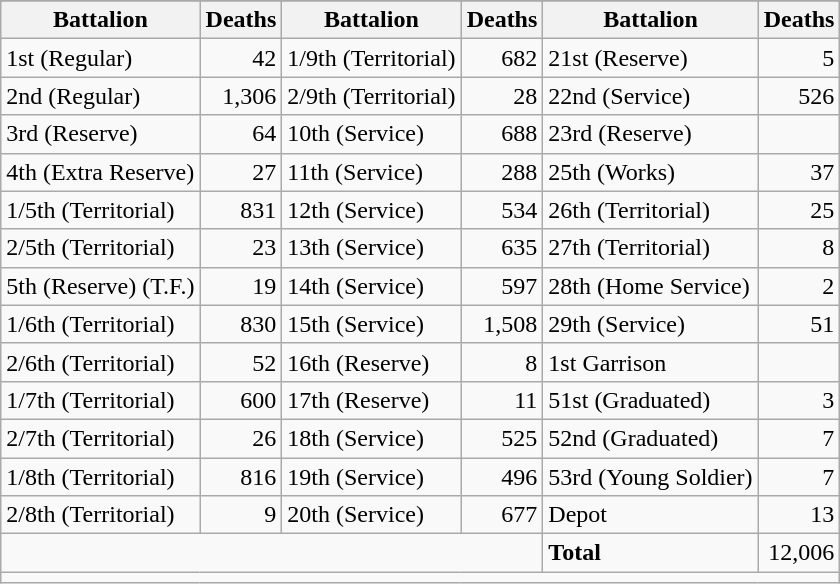<table class="wikitable collapsible collapsed floatright">
<tr>
</tr>
<tr>
<th>Battalion</th>
<th>Deaths</th>
<th>Battalion</th>
<th>Deaths</th>
<th>Battalion</th>
<th>Deaths</th>
</tr>
<tr>
<td>1st (Regular)</td>
<td align=right>42</td>
<td>1/9th (Territorial)</td>
<td align=right>682</td>
<td>21st (Reserve)</td>
<td align=right>5</td>
</tr>
<tr>
<td>2nd (Regular)</td>
<td align=right>1,306</td>
<td>2/9th (Territorial)</td>
<td align=right>28</td>
<td>22nd (Service)</td>
<td align=right>526</td>
</tr>
<tr>
<td>3rd (Reserve)</td>
<td align=right>64</td>
<td>10th (Service)</td>
<td align=right>688</td>
<td>23rd (Reserve)</td>
<td align=right></td>
</tr>
<tr>
<td>4th (Extra Reserve)</td>
<td align=right>27</td>
<td>11th (Service)</td>
<td align=right>288</td>
<td>25th (Works)</td>
<td align=right>37</td>
</tr>
<tr>
<td>1/5th (Territorial)</td>
<td align=right>831</td>
<td>12th (Service)</td>
<td align=right>534</td>
<td>26th (Territorial)</td>
<td align=right>25</td>
</tr>
<tr>
<td>2/5th (Territorial)</td>
<td align=right>23</td>
<td>13th (Service)</td>
<td align=right>635</td>
<td>27th (Territorial)</td>
<td align=right>8</td>
</tr>
<tr>
<td>5th (Reserve) (T.F.)</td>
<td align=right>19</td>
<td>14th (Service)</td>
<td align=right>597</td>
<td>28th (Home Service)</td>
<td align=right>2</td>
</tr>
<tr>
<td>1/6th (Territorial)</td>
<td align=right>830</td>
<td>15th (Service)</td>
<td align=right>1,508</td>
<td>29th (Service)</td>
<td align=right>51</td>
</tr>
<tr>
<td>2/6th (Territorial)</td>
<td align=right>52</td>
<td>16th (Reserve)</td>
<td align=right>8</td>
<td>1st Garrison</td>
<td align=right></td>
</tr>
<tr>
<td>1/7th (Territorial)</td>
<td align=right>600</td>
<td>17th (Reserve)</td>
<td align=right>11</td>
<td>51st (Graduated)</td>
<td align=right>3</td>
</tr>
<tr>
<td>2/7th (Territorial)</td>
<td align=right>26</td>
<td>18th (Service)</td>
<td align=right>525</td>
<td>52nd (Graduated)</td>
<td align=right>7</td>
</tr>
<tr>
<td>1/8th (Territorial)</td>
<td align=right>816</td>
<td>19th (Service)</td>
<td align=right>496</td>
<td>53rd (Young Soldier)</td>
<td align=right>7</td>
</tr>
<tr>
<td>2/8th (Territorial)</td>
<td align=right>9</td>
<td>20th (Service)</td>
<td align=right>677</td>
<td>Depot</td>
<td align=right>13</td>
</tr>
<tr>
<td colspan=4></td>
<td><strong>Total</strong></td>
<td align=right>12,006</td>
</tr>
<tr>
<td colspan=6></td>
</tr>
</table>
